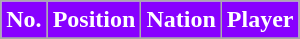<table class="wikitable sortable">
<tr>
<th style="background-color:#8800FF; color:white;" scope=col>No.</th>
<th style="background-color:#8800FF; color:white;" scope=col>Position</th>
<th style="background-color:#8800FF; color:white;" scope=col>Nation</th>
<th style="background-color:#8800FF; color:white;" scope=col>Player</th>
</tr>
<tr>
</tr>
</table>
